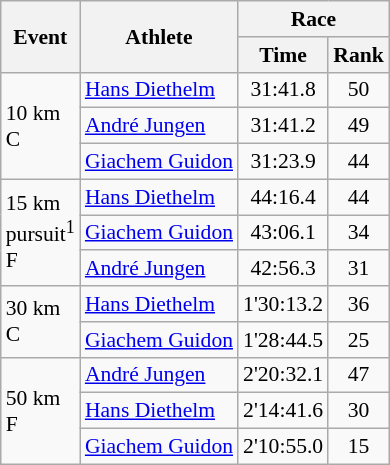<table class="wikitable" border="1" style="font-size:90%">
<tr>
<th rowspan=2>Event</th>
<th rowspan=2>Athlete</th>
<th colspan=2>Race</th>
</tr>
<tr>
<th>Time</th>
<th>Rank</th>
</tr>
<tr>
<td rowspan=3>10 km <br> C</td>
<td><a href='#'>Hans Diethelm</a></td>
<td align=center>31:41.8</td>
<td align=center>50</td>
</tr>
<tr>
<td><a href='#'>André Jungen</a></td>
<td align=center>31:41.2</td>
<td align=center>49</td>
</tr>
<tr>
<td><a href='#'>Giachem Guidon</a></td>
<td align=center>31:23.9</td>
<td align=center>44</td>
</tr>
<tr>
<td rowspan=3>15 km <br> pursuit<sup>1</sup> <br> F</td>
<td><a href='#'>Hans Diethelm</a></td>
<td align=center>44:16.4</td>
<td align=center>44</td>
</tr>
<tr>
<td><a href='#'>Giachem Guidon</a></td>
<td align=center>43:06.1</td>
<td align=center>34</td>
</tr>
<tr>
<td><a href='#'>André Jungen</a></td>
<td align=center>42:56.3</td>
<td align=center>31</td>
</tr>
<tr>
<td rowspan=2>30 km <br> C</td>
<td><a href='#'>Hans Diethelm</a></td>
<td align=center>1'30:13.2</td>
<td align=center>36</td>
</tr>
<tr>
<td><a href='#'>Giachem Guidon</a></td>
<td align=center>1'28:44.5</td>
<td align=center>25</td>
</tr>
<tr>
<td rowspan=3>50 km <br> F</td>
<td><a href='#'>André Jungen</a></td>
<td align=center>2'20:32.1</td>
<td align=center>47</td>
</tr>
<tr>
<td><a href='#'>Hans Diethelm</a></td>
<td align=center>2'14:41.6</td>
<td align=center>30</td>
</tr>
<tr>
<td><a href='#'>Giachem Guidon</a></td>
<td align=center>2'10:55.0</td>
<td align=center>15</td>
</tr>
</table>
